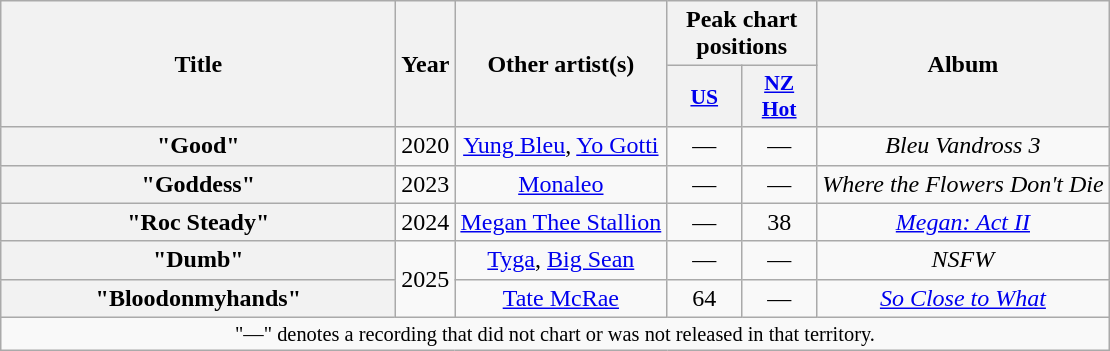<table class="wikitable plainrowheaders" style="text-align:center;">
<tr>
<th scope="col" style="width:16em;" rowspan="2">Title</th>
<th scope="col" style="width:1em;" rowspan="2">Year</th>
<th scope="col" rowspan="2">Other artist(s)</th>
<th scope="col" colspan="2">Peak chart positions</th>
<th scope="col" rowspan="2">Album</th>
</tr>
<tr>
<th scope="col" style="width:3em;font-size:90%;"><a href='#'>US</a><br></th>
<th scope="col" style="width:3em;font-size:90%;"><a href='#'>NZ<br>Hot</a><br></th>
</tr>
<tr>
<th scope="row">"Good"</th>
<td>2020</td>
<td><a href='#'>Yung Bleu</a>, <a href='#'>Yo Gotti</a></td>
<td>—</td>
<td>—</td>
<td><em>Bleu Vandross 3</em></td>
</tr>
<tr>
<th scope="row">"Goddess"</th>
<td>2023</td>
<td><a href='#'>Monaleo</a></td>
<td>—</td>
<td>—</td>
<td><em>Where the Flowers Don't Die</em></td>
</tr>
<tr>
<th scope="row">"Roc Steady"</th>
<td>2024</td>
<td><a href='#'>Megan Thee Stallion</a></td>
<td>—</td>
<td>38</td>
<td><em><a href='#'>Megan: Act II</a></em></td>
</tr>
<tr>
<th scope="row">"Dumb"</th>
<td rowspan="2">2025</td>
<td><a href='#'>Tyga</a>, <a href='#'>Big Sean</a></td>
<td>—</td>
<td>—</td>
<td><em>NSFW</em></td>
</tr>
<tr>
<th scope="row">"Bloodonmyhands"</th>
<td><a href='#'>Tate McRae</a></td>
<td>64</td>
<td>—</td>
<td><em><a href='#'>So Close to What</a></em></td>
</tr>
<tr>
<td colspan="6" style="font-size:85%">"—" denotes a recording that did not chart or was not released in that territory.</td>
</tr>
</table>
